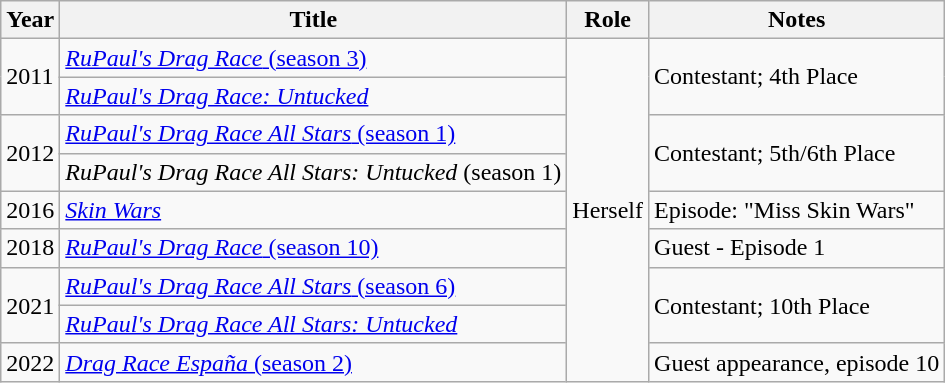<table class="wikitable sortable">
<tr>
<th>Year</th>
<th>Title</th>
<th>Role</th>
<th class="unsortable">Notes</th>
</tr>
<tr>
<td scope="row" rowspan="2">2011</td>
<td scope="row"><a href='#'><em>RuPaul's Drag Race</em> (season 3)</a></td>
<td rowspan="9">Herself</td>
<td rowspan="2">Contestant; 4th Place</td>
</tr>
<tr>
<td><em><a href='#'>RuPaul's Drag Race: Untucked</a></em></td>
</tr>
<tr>
<td scope="row" rowspan="2">2012</td>
<td scope="row"><a href='#'><em>RuPaul's Drag Race All Stars</em> (season 1)</a></td>
<td rowspan="2">Contestant; 5th/6th Place</td>
</tr>
<tr>
<td><em>RuPaul's Drag Race All Stars: Untucked</em> (season 1)</td>
</tr>
<tr>
<td>2016</td>
<td><em><a href='#'>Skin Wars</a></em></td>
<td>Episode: "Miss Skin Wars"</td>
</tr>
<tr>
<td>2018</td>
<td><a href='#'><em>RuPaul's Drag Race</em> (season 10)</a></td>
<td>Guest - Episode 1</td>
</tr>
<tr>
<td rowspan=2>2021</td>
<td><a href='#'><em>RuPaul's Drag Race All Stars</em> (season 6)</a></td>
<td rowspan=2>Contestant; 10th Place</td>
</tr>
<tr>
<td scope="row"><a href='#'><em>RuPaul's Drag Race All Stars: Untucked</em></a></td>
</tr>
<tr>
<td>2022</td>
<td><a href='#'><em>Drag Race España</em> (season 2)</a></td>
<td>Guest appearance, episode 10</td>
</tr>
</table>
